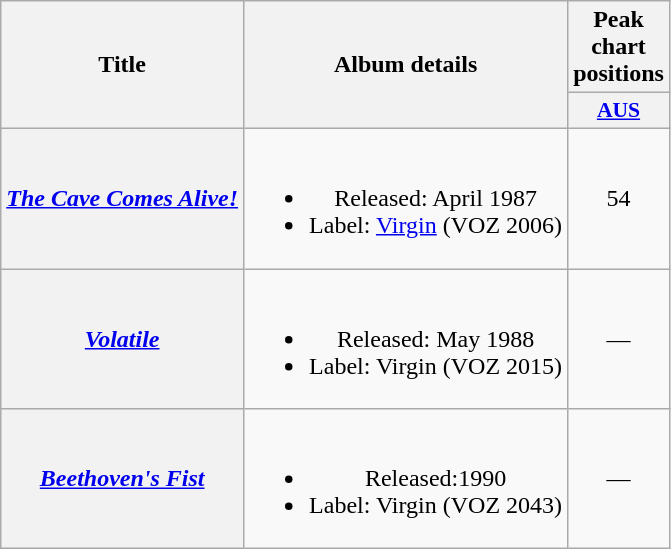<table class="wikitable plainrowheaders" style="text-align:center">
<tr>
<th scope="col" rowspan="2">Title</th>
<th scope="col" rowspan="2">Album details</th>
<th scope="col" colspan="1">Peak chart positions</th>
</tr>
<tr>
<th scope="col" style="width:3em; font-size:90%"><a href='#'>AUS</a><br></th>
</tr>
<tr>
<th scope="row"><em><a href='#'>The Cave Comes Alive!</a></em></th>
<td><br><ul><li>Released: April 1987</li><li>Label: <a href='#'>Virgin</a> (VOZ 2006)</li></ul></td>
<td>54</td>
</tr>
<tr>
<th scope="row"><em><a href='#'>Volatile</a></em></th>
<td><br><ul><li>Released: May 1988</li><li>Label: Virgin (VOZ 2015)</li></ul></td>
<td>—</td>
</tr>
<tr>
<th scope="row"><em><a href='#'>Beethoven's Fist</a></em></th>
<td><br><ul><li>Released:1990</li><li>Label: Virgin (VOZ 2043)</li></ul></td>
<td>—</td>
</tr>
</table>
